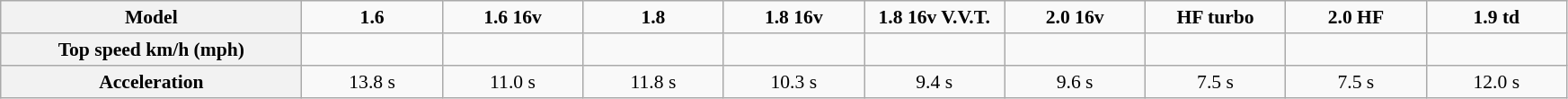<table class="wikitable" style="text-align:center; font-size:90%; width:92%">
<tr>
<th width=15%>Model</th>
<td width= 7%><strong>1.6</strong></td>
<td width= 7%><strong>1.6 16v</strong></td>
<td width= 7%><strong>1.8</strong></td>
<td width= 7%><strong>1.8 16v</strong></td>
<td width= 7%><strong>1.8 16v V.V.T.</strong></td>
<td width= 7%><strong>2.0 16v</strong></td>
<td width= 7%><strong>HF turbo</strong></td>
<td width= 7%><strong>2.0 HF</strong></td>
<td width= 7%><strong>1.9 td</strong></td>
</tr>
<tr>
<th style="line-height:1.2em;">Top speed km/h (mph)</th>
<td></td>
<td></td>
<td></td>
<td></td>
<td></td>
<td></td>
<td></td>
<td></td>
<td></td>
</tr>
<tr>
<th style="line-height:1.2em;">Acceleration<br><small> </small></th>
<td>13.8 s</td>
<td>11.0 s</td>
<td>11.8 s</td>
<td>10.3 s</td>
<td>9.4 s</td>
<td>9.6 s</td>
<td>7.5 s</td>
<td>7.5 s</td>
<td>12.0 s</td>
</tr>
</table>
